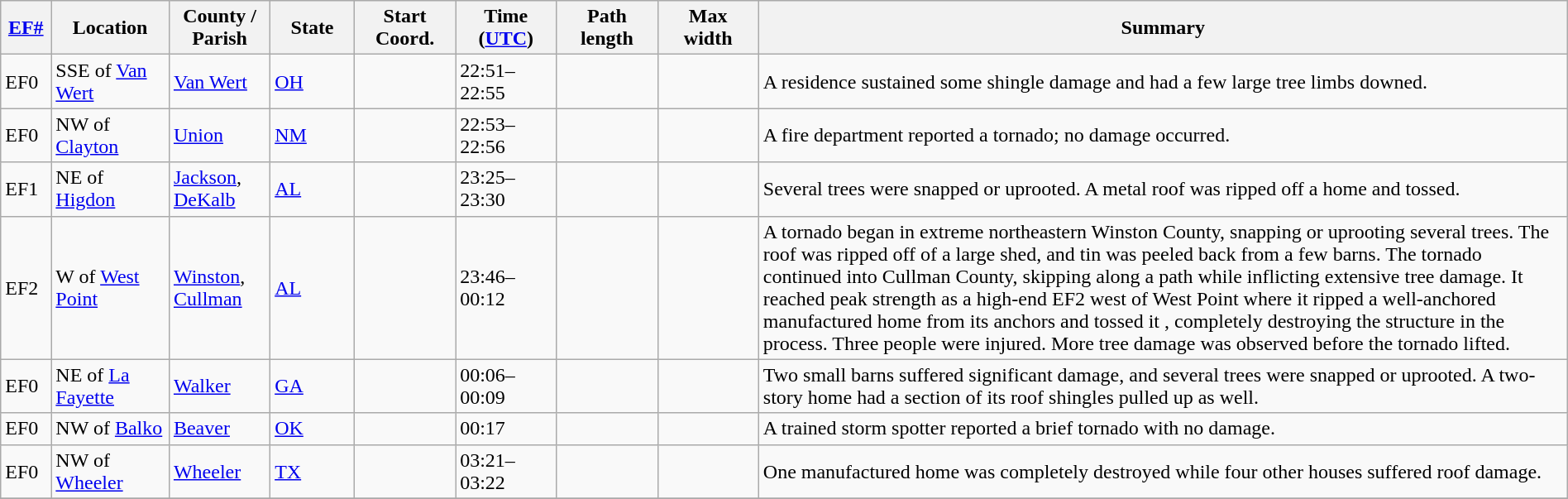<table class="wikitable sortable" style="width:100%;">
<tr>
<th scope="col"  style="width:3%; text-align:center;"><a href='#'>EF#</a></th>
<th scope="col"  style="width:7%; text-align:center;" class="unsortable">Location</th>
<th scope="col"  style="width:6%; text-align:center;" class="unsortable">County / Parish</th>
<th scope="col"  style="width:5%; text-align:center;">State</th>
<th scope="col"  style="width:6%; text-align:center;">Start Coord.</th>
<th scope="col"  style="width:6%; text-align:center;">Time (<a href='#'>UTC</a>)</th>
<th scope="col"  style="width:6%; text-align:center;">Path length</th>
<th scope="col"  style="width:6%; text-align:center;">Max width</th>
<th scope="col" class="unsortable" style="width:48%; text-align:center;">Summary</th>
</tr>
<tr>
<td bgcolor=>EF0</td>
<td>SSE of <a href='#'>Van Wert</a></td>
<td><a href='#'>Van Wert</a></td>
<td><a href='#'>OH</a></td>
<td></td>
<td>22:51–22:55</td>
<td></td>
<td></td>
<td>A residence sustained some shingle damage and had a few large tree limbs downed.</td>
</tr>
<tr>
<td bgcolor=>EF0</td>
<td>NW of <a href='#'>Clayton</a></td>
<td><a href='#'>Union</a></td>
<td><a href='#'>NM</a></td>
<td></td>
<td>22:53–22:56</td>
<td></td>
<td></td>
<td>A fire department reported a tornado; no damage occurred.</td>
</tr>
<tr>
<td bgcolor=>EF1</td>
<td>NE of <a href='#'>Higdon</a></td>
<td><a href='#'>Jackson</a>, <a href='#'>DeKalb</a></td>
<td><a href='#'>AL</a></td>
<td></td>
<td>23:25–23:30</td>
<td></td>
<td></td>
<td>Several trees were snapped or uprooted. A metal roof was ripped off a home and tossed.</td>
</tr>
<tr>
<td bgcolor=>EF2</td>
<td>W of <a href='#'>West Point</a></td>
<td><a href='#'>Winston</a>, <a href='#'>Cullman</a></td>
<td><a href='#'>AL</a></td>
<td></td>
<td>23:46–00:12</td>
<td></td>
<td></td>
<td>A tornado began in extreme northeastern Winston County, snapping or uprooting several trees. The roof was ripped off of a large shed, and tin was peeled back from a few barns. The tornado continued into Cullman County, skipping along a path while inflicting extensive tree damage. It reached peak strength as a high-end EF2 west of West Point where it ripped a well-anchored manufactured home from its anchors and tossed it , completely destroying the structure in the process. Three people were injured. More tree damage was observed before the tornado lifted.</td>
</tr>
<tr>
<td bgcolor=>EF0</td>
<td>NE of <a href='#'>La Fayette</a></td>
<td><a href='#'>Walker</a></td>
<td><a href='#'>GA</a></td>
<td></td>
<td>00:06–00:09</td>
<td></td>
<td></td>
<td>Two small barns suffered significant damage, and several trees were snapped or uprooted. A two-story home had a section of its roof shingles pulled up as well.</td>
</tr>
<tr>
<td bgcolor=>EF0</td>
<td>NW of <a href='#'>Balko</a></td>
<td><a href='#'>Beaver</a></td>
<td><a href='#'>OK</a></td>
<td></td>
<td>00:17</td>
<td></td>
<td></td>
<td>A trained storm spotter reported a brief tornado with no damage.</td>
</tr>
<tr>
<td bgcolor=>EF0</td>
<td>NW of <a href='#'>Wheeler</a></td>
<td><a href='#'>Wheeler</a></td>
<td><a href='#'>TX</a></td>
<td></td>
<td>03:21–03:22</td>
<td></td>
<td></td>
<td>One manufactured home was completely destroyed while four other houses suffered roof damage.</td>
</tr>
<tr>
</tr>
</table>
